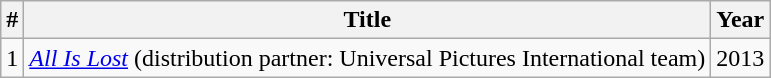<table class="wikitable">
<tr>
<th>#</th>
<th>Title</th>
<th>Year</th>
</tr>
<tr>
<td>1</td>
<td><em><a href='#'>All Is Lost</a></em> (distribution partner: Universal Pictures International team)</td>
<td>2013</td>
</tr>
</table>
